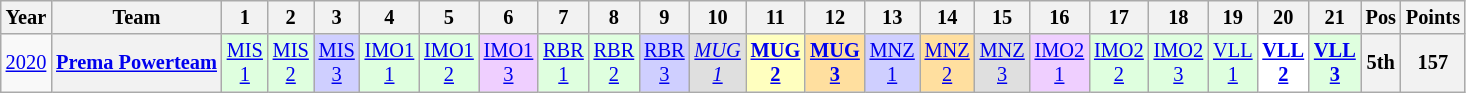<table class="wikitable" style="text-align:center; font-size:85%">
<tr>
<th>Year</th>
<th>Team</th>
<th>1</th>
<th>2</th>
<th>3</th>
<th>4</th>
<th>5</th>
<th>6</th>
<th>7</th>
<th>8</th>
<th>9</th>
<th>10</th>
<th>11</th>
<th>12</th>
<th>13</th>
<th>14</th>
<th>15</th>
<th>16</th>
<th>17</th>
<th>18</th>
<th>19</th>
<th>20</th>
<th>21</th>
<th>Pos</th>
<th>Points</th>
</tr>
<tr>
<td><a href='#'>2020</a></td>
<th nowrap><a href='#'>Prema Powerteam</a></th>
<td style="background:#DFFFDF;"><a href='#'>MIS<br>1</a><br></td>
<td style="background:#DFFFDF;"><a href='#'>MIS<br>2</a><br></td>
<td style="background:#CFCFFF;"><a href='#'>MIS<br>3</a><br></td>
<td style="background:#DFFFDF;"><a href='#'>IMO1<br>1</a><br></td>
<td style="background:#DFFFDF;"><a href='#'>IMO1<br>2</a><br></td>
<td style="background:#EFCFFF;"><a href='#'>IMO1<br>3</a><br></td>
<td style="background:#DFFFDF;"><a href='#'>RBR<br>1</a><br></td>
<td style="background:#DFFFDF;"><a href='#'>RBR<br>2</a><br></td>
<td style="background:#CFCFFF;"><a href='#'>RBR<br>3</a><br></td>
<td style="background:#DFDFDF;"><em><a href='#'>MUG<br>1</a></em><br></td>
<td style="background:#FFFFBF;"><strong><a href='#'>MUG<br>2</a></strong><br></td>
<td style="background:#FFDF9F;"><strong><a href='#'>MUG<br>3</a></strong><br></td>
<td style="background:#CFCFFF;"><a href='#'>MNZ<br>1</a><br></td>
<td style="background:#FFDF9F;"><a href='#'>MNZ<br>2</a><br></td>
<td style="background:#DFDFDF;"><a href='#'>MNZ<br>3</a><br></td>
<td style="background:#EFCFFF;"><a href='#'>IMO2<br>1</a><br></td>
<td style="background:#DFFFDF;"><a href='#'>IMO2<br>2</a><br></td>
<td style="background:#DFFFDF;"><a href='#'>IMO2<br>3</a><br></td>
<td style="background:#DFFFDF;"><a href='#'>VLL<br>1</a><br></td>
<td style="background:#FFFFFF;"><strong><a href='#'>VLL<br>2</a></strong><br></td>
<td style="background:#DFFFDF;"><strong><a href='#'>VLL<br>3</a></strong><br></td>
<th>5th</th>
<th>157</th>
</tr>
</table>
